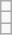<table class="wikitable">
<tr>
<td></td>
</tr>
<tr>
<td></td>
</tr>
<tr>
<td></td>
</tr>
</table>
